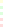<table style="font-size: 85%">
<tr>
<td style="background:#ffd;"></td>
</tr>
<tr>
<td style="background:#dfd;"></td>
</tr>
<tr>
<td style="background:#dfd;"></td>
</tr>
<tr>
<td style="background:#fdd;"></td>
</tr>
<tr>
<td style="background:#fdd;"></td>
</tr>
</table>
